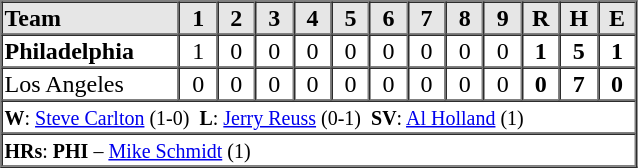<table border=1 cellspacing=0 width=425 style="margin-left:3em;">
<tr style="text-align:center; background-color:#e6e6e6;">
<th align=left width=28%>Team</th>
<th width=6%>1</th>
<th width=6%>2</th>
<th width=6%>3</th>
<th width=6%>4</th>
<th width=6%>5</th>
<th width=6%>6</th>
<th width=6%>7</th>
<th width=6%>8</th>
<th width=6%>9</th>
<th width=6%>R</th>
<th width=6%>H</th>
<th width=6%>E</th>
</tr>
<tr style="text-align:center;">
<td align=left><strong>Philadelphia</strong></td>
<td>1</td>
<td>0</td>
<td>0</td>
<td>0</td>
<td>0</td>
<td>0</td>
<td>0</td>
<td>0</td>
<td>0</td>
<td><strong>1</strong></td>
<td><strong>5</strong></td>
<td><strong>1</strong></td>
</tr>
<tr style="text-align:center;">
<td align=left>Los Angeles</td>
<td>0</td>
<td>0</td>
<td>0</td>
<td>0</td>
<td>0</td>
<td>0</td>
<td>0</td>
<td>0</td>
<td>0</td>
<td><strong>0</strong></td>
<td><strong>7</strong></td>
<td><strong>0</strong></td>
</tr>
<tr style="text-align:left;">
<td colspan=13><small><strong>W</strong>: <a href='#'>Steve Carlton</a> (1-0)  <strong>L</strong>: <a href='#'>Jerry Reuss</a> (0-1)  <strong>SV</strong>: <a href='#'>Al Holland</a> (1)</small></td>
</tr>
<tr style="text-align:left;">
<td colspan=13><small><strong>HRs</strong>: <strong>PHI</strong> – <a href='#'>Mike Schmidt</a> (1)</small></td>
</tr>
</table>
